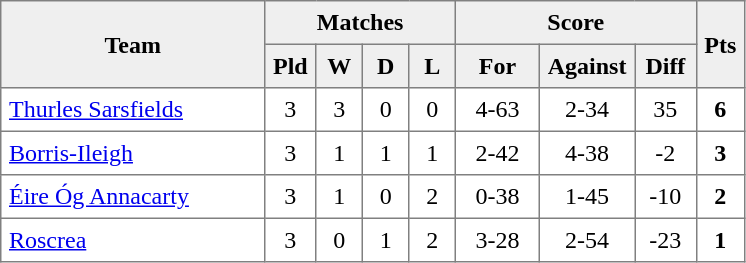<table style=border-collapse:collapse border=1 cellspacing=0 cellpadding=5>
<tr align=center bgcolor=#efefef>
<th rowspan=2 width=165>Team</th>
<th colspan=4>Matches</th>
<th colspan=3>Score</th>
<th rowspan=2width=20>Pts</th>
</tr>
<tr align=center bgcolor=#efefef>
<th width=20>Pld</th>
<th width=20>W</th>
<th width=20>D</th>
<th width=20>L</th>
<th width=45>For</th>
<th width=45>Against</th>
<th width=30>Diff</th>
</tr>
<tr align=center>
<td style="text-align:left;"><a href='#'>Thurles Sarsfields</a></td>
<td>3</td>
<td>3</td>
<td>0</td>
<td>0</td>
<td>4-63</td>
<td>2-34</td>
<td>35</td>
<td><strong>6</strong></td>
</tr>
<tr align=center>
<td style="text-align:left;"><a href='#'>Borris-Ileigh</a></td>
<td>3</td>
<td>1</td>
<td>1</td>
<td>1</td>
<td>2-42</td>
<td>4-38</td>
<td>-2</td>
<td><strong>3</strong></td>
</tr>
<tr align=center>
<td style="text-align:left;"><a href='#'>Éire Óg Annacarty</a></td>
<td>3</td>
<td>1</td>
<td>0</td>
<td>2</td>
<td>0-38</td>
<td>1-45</td>
<td>-10</td>
<td><strong>2</strong></td>
</tr>
<tr align=center>
<td style="text-align:left;"><a href='#'>Roscrea</a></td>
<td>3</td>
<td>0</td>
<td>1</td>
<td>2</td>
<td>3-28</td>
<td>2-54</td>
<td>-23</td>
<td><strong>1</strong></td>
</tr>
</table>
